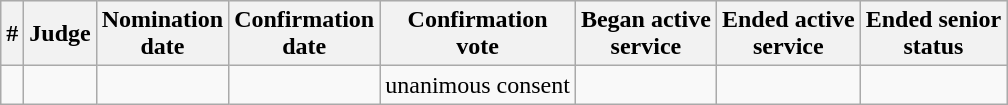<table class="sortable wikitable">
<tr bgcolor="#ececec">
<th>#</th>
<th>Judge</th>
<th>Nomination<br>date</th>
<th>Confirmation<br>date</th>
<th>Confirmation<br>vote</th>
<th>Began active<br>service</th>
<th>Ended active<br>service</th>
<th>Ended senior<br>status</th>
</tr>
<tr>
<td></td>
<td></td>
<td></td>
<td></td>
<td>unanimous consent</td>
<td></td>
<td></td>
<td></td>
</tr>
</table>
